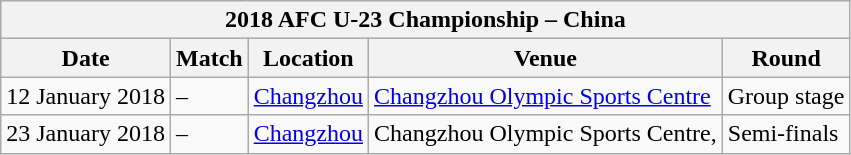<table class="wikitable">
<tr>
<th colspan="5">2018 AFC U-23 Championship – China</th>
</tr>
<tr>
<th>Date</th>
<th>Match</th>
<th>Location</th>
<th>Venue</th>
<th>Round</th>
</tr>
<tr>
<td>12 January 2018</td>
<td> – </td>
<td><a href='#'>Changzhou</a></td>
<td><a href='#'>Changzhou Olympic Sports Centre</a></td>
<td>Group stage</td>
</tr>
<tr>
<td>23 January 2018</td>
<td> – </td>
<td><a href='#'>Changzhou</a></td>
<td>Changzhou Olympic Sports Centre,</td>
<td>Semi-finals</td>
</tr>
</table>
